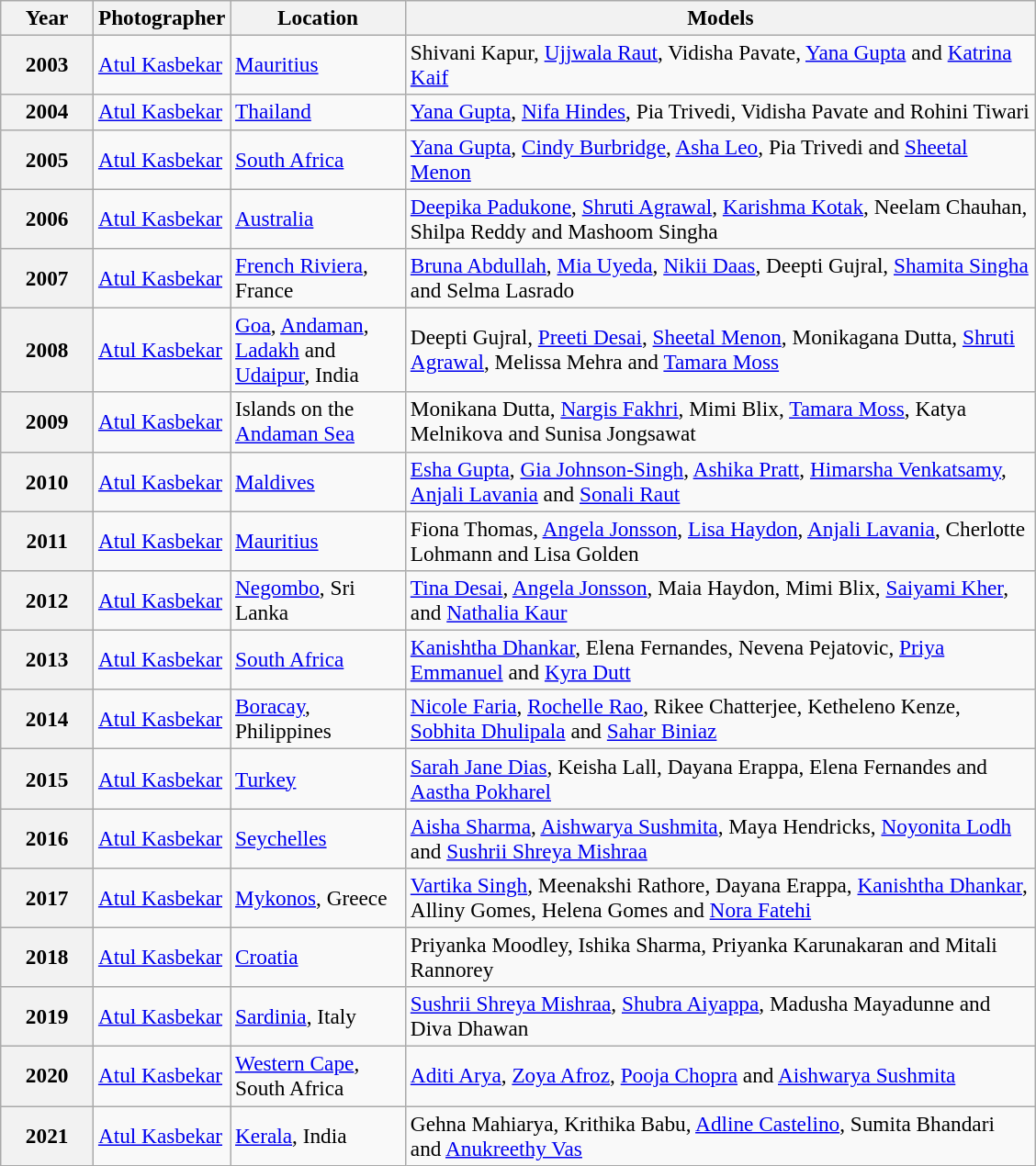<table class="wikitable" style="font-size:97%;">
<tr>
<th width="60px">Year</th>
<th width="80px">Photographer</th>
<th width="120px">Location</th>
<th width="450px">Models</th>
</tr>
<tr>
<th>2003</th>
<td><a href='#'>Atul Kasbekar</a></td>
<td><a href='#'>Mauritius</a></td>
<td>Shivani Kapur, <a href='#'>Ujjwala Raut</a>, Vidisha Pavate, <a href='#'>Yana Gupta</a> and <a href='#'>Katrina Kaif</a></td>
</tr>
<tr>
<th>2004</th>
<td><a href='#'>Atul Kasbekar</a></td>
<td><a href='#'>Thailand</a></td>
<td><a href='#'>Yana Gupta</a>, <a href='#'>Nifa Hindes</a>, Pia Trivedi, Vidisha Pavate and Rohini Tiwari</td>
</tr>
<tr>
<th>2005</th>
<td><a href='#'>Atul Kasbekar</a></td>
<td><a href='#'>South Africa</a></td>
<td><a href='#'>Yana Gupta</a>, <a href='#'>Cindy Burbridge</a>, <a href='#'>Asha Leo</a>, Pia Trivedi and <a href='#'>Sheetal Menon</a></td>
</tr>
<tr>
<th>2006</th>
<td><a href='#'>Atul Kasbekar</a></td>
<td><a href='#'>Australia</a></td>
<td><a href='#'>Deepika Padukone</a>, <a href='#'>Shruti Agrawal</a>, <a href='#'>Karishma Kotak</a>, Neelam Chauhan, Shilpa Reddy and Mashoom Singha</td>
</tr>
<tr>
<th>2007</th>
<td><a href='#'>Atul Kasbekar</a></td>
<td><a href='#'>French Riviera</a>, France</td>
<td><a href='#'>Bruna Abdullah</a>, <a href='#'>Mia Uyeda</a>, <a href='#'>Nikii Daas</a>, Deepti Gujral, <a href='#'>Shamita Singha</a> and Selma Lasrado</td>
</tr>
<tr>
<th>2008</th>
<td><a href='#'>Atul Kasbekar</a></td>
<td><a href='#'>Goa</a>, <a href='#'>Andaman</a>, <a href='#'>Ladakh</a> and <a href='#'>Udaipur</a>, India</td>
<td>Deepti Gujral, <a href='#'>Preeti Desai</a>, <a href='#'>Sheetal Menon</a>, Monikagana Dutta, <a href='#'>Shruti Agrawal</a>, Melissa Mehra and <a href='#'>Tamara Moss</a></td>
</tr>
<tr>
<th>2009</th>
<td><a href='#'>Atul Kasbekar</a></td>
<td>Islands on the <a href='#'>Andaman Sea</a></td>
<td>Monikana Dutta, <a href='#'>Nargis Fakhri</a>, Mimi Blix, <a href='#'>Tamara Moss</a>, Katya Melnikova and Sunisa Jongsawat</td>
</tr>
<tr>
<th>2010</th>
<td><a href='#'>Atul Kasbekar</a></td>
<td><a href='#'>Maldives</a></td>
<td><a href='#'>Esha Gupta</a>, <a href='#'>Gia Johnson-Singh</a>, <a href='#'>Ashika Pratt</a>, <a href='#'>Himarsha Venkatsamy</a>, <a href='#'>Anjali Lavania</a> and <a href='#'>Sonali Raut</a></td>
</tr>
<tr>
<th>2011</th>
<td><a href='#'>Atul Kasbekar</a></td>
<td><a href='#'>Mauritius</a></td>
<td>Fiona Thomas, <a href='#'>Angela Jonsson</a>, <a href='#'>Lisa Haydon</a>, <a href='#'>Anjali Lavania</a>, Cherlotte Lohmann and Lisa Golden</td>
</tr>
<tr>
<th>2012</th>
<td><a href='#'>Atul Kasbekar</a></td>
<td><a href='#'>Negombo</a>, Sri Lanka</td>
<td><a href='#'>Tina Desai</a>, <a href='#'>Angela Jonsson</a>, Maia Haydon, Mimi Blix, <a href='#'>Saiyami Kher</a>, and <a href='#'>Nathalia Kaur</a></td>
</tr>
<tr>
<th>2013</th>
<td><a href='#'>Atul Kasbekar</a></td>
<td><a href='#'>South Africa</a></td>
<td><a href='#'>Kanishtha Dhankar</a>, Elena Fernandes, Nevena Pejatovic, <a href='#'>Priya Emmanuel</a> and <a href='#'>Kyra Dutt</a></td>
</tr>
<tr>
<th>2014</th>
<td><a href='#'>Atul Kasbekar</a></td>
<td><a href='#'>Boracay</a>, Philippines</td>
<td><a href='#'>Nicole Faria</a>, <a href='#'>Rochelle Rao</a>, Rikee Chatterjee, Ketheleno Kenze, <a href='#'>Sobhita Dhulipala</a> and <a href='#'>Sahar Biniaz</a></td>
</tr>
<tr>
<th>2015</th>
<td><a href='#'>Atul Kasbekar</a></td>
<td><a href='#'>Turkey</a></td>
<td><a href='#'>Sarah Jane Dias</a>, Keisha Lall, Dayana Erappa, Elena Fernandes and <a href='#'>Aastha Pokharel</a></td>
</tr>
<tr>
<th>2016</th>
<td><a href='#'>Atul Kasbekar</a></td>
<td><a href='#'>Seychelles</a></td>
<td><a href='#'>Aisha Sharma</a>, <a href='#'>Aishwarya Sushmita</a>, Maya Hendricks, <a href='#'>Noyonita Lodh</a> and <a href='#'>Sushrii Shreya Mishraa</a></td>
</tr>
<tr>
<th>2017</th>
<td><a href='#'>Atul Kasbekar</a></td>
<td><a href='#'>Mykonos</a>, Greece</td>
<td><a href='#'>Vartika Singh</a>, Meenakshi Rathore, Dayana Erappa, <a href='#'>Kanishtha Dhankar</a>, Alliny Gomes, Helena Gomes and <a href='#'>Nora Fatehi</a></td>
</tr>
<tr>
<th>2018</th>
<td><a href='#'>Atul Kasbekar</a></td>
<td><a href='#'>Croatia</a></td>
<td>Priyanka Moodley, Ishika Sharma, Priyanka Karunakaran and Mitali Rannorey</td>
</tr>
<tr>
<th>2019</th>
<td><a href='#'>Atul Kasbekar</a></td>
<td><a href='#'>Sardinia</a>, Italy</td>
<td><a href='#'>Sushrii Shreya Mishraa</a>, <a href='#'>Shubra Aiyappa</a>, Madusha Mayadunne and Diva Dhawan</td>
</tr>
<tr>
<th>2020</th>
<td><a href='#'>Atul Kasbekar</a></td>
<td><a href='#'>Western Cape</a>, South Africa</td>
<td><a href='#'>Aditi Arya</a>, <a href='#'>Zoya Afroz</a>, <a href='#'>Pooja Chopra</a> and <a href='#'>Aishwarya Sushmita</a></td>
</tr>
<tr>
<th>2021</th>
<td><a href='#'>Atul Kasbekar</a></td>
<td><a href='#'>Kerala</a>, India</td>
<td>Gehna Mahiarya, Krithika Babu, <a href='#'>Adline Castelino</a>, Sumita Bhandari and <a href='#'>Anukreethy Vas</a></td>
</tr>
</table>
